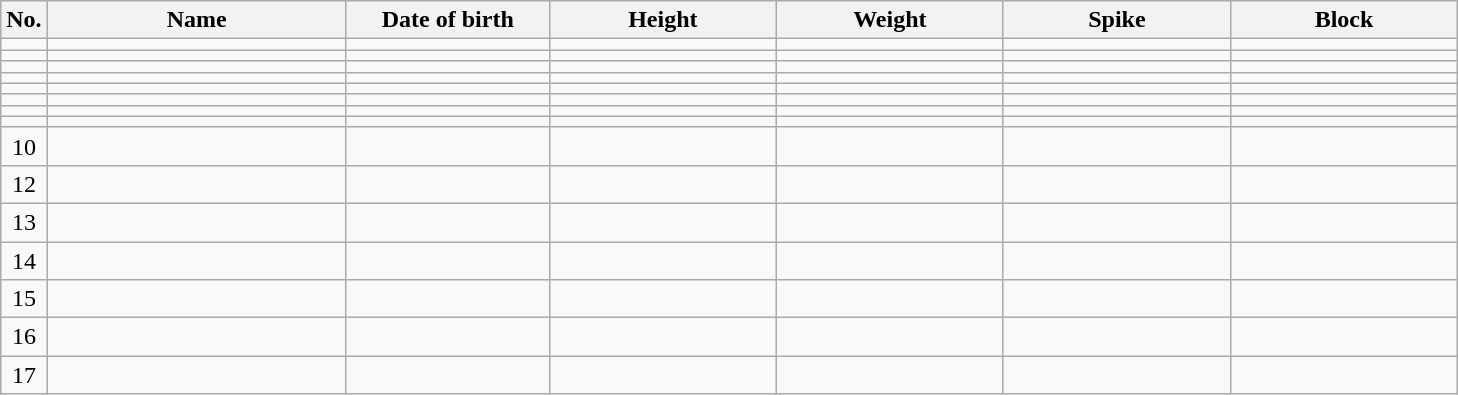<table class="wikitable sortable" style="font-size:100%; text-align:center;">
<tr>
<th>No.</th>
<th style="width:12em">Name</th>
<th style="width:8em">Date of birth</th>
<th style="width:9em">Height</th>
<th style="width:9em">Weight</th>
<th style="width:9em">Spike</th>
<th style="width:9em">Block</th>
</tr>
<tr>
<td></td>
<td align=left> </td>
<td align=right></td>
<td></td>
<td></td>
<td></td>
<td></td>
</tr>
<tr>
<td></td>
<td align=left> </td>
<td align=right></td>
<td></td>
<td></td>
<td></td>
<td></td>
</tr>
<tr>
<td></td>
<td align=left> </td>
<td align=right></td>
<td></td>
<td></td>
<td></td>
<td></td>
</tr>
<tr>
<td></td>
<td align=left> </td>
<td align=right></td>
<td></td>
<td></td>
<td></td>
<td></td>
</tr>
<tr>
<td></td>
<td align=left> </td>
<td align=right></td>
<td></td>
<td></td>
<td></td>
<td></td>
</tr>
<tr>
<td></td>
<td align=left> </td>
<td align=right></td>
<td></td>
<td></td>
<td></td>
<td></td>
</tr>
<tr>
<td></td>
<td align=left> </td>
<td align=right></td>
<td></td>
<td></td>
<td></td>
<td></td>
</tr>
<tr>
<td></td>
<td align=left> </td>
<td align=right></td>
<td></td>
<td></td>
<td></td>
<td></td>
</tr>
<tr>
<td>10</td>
<td align=left> </td>
<td align=right></td>
<td></td>
<td></td>
<td></td>
<td></td>
</tr>
<tr>
<td>12</td>
<td align=left> </td>
<td align=right></td>
<td></td>
<td></td>
<td></td>
<td></td>
</tr>
<tr>
<td>13</td>
<td align=left> </td>
<td align=right></td>
<td></td>
<td></td>
<td></td>
<td></td>
</tr>
<tr>
<td>14</td>
<td align=left> </td>
<td align=right></td>
<td></td>
<td></td>
<td></td>
<td></td>
</tr>
<tr>
<td>15</td>
<td align=left> </td>
<td align=right></td>
<td></td>
<td></td>
<td></td>
<td></td>
</tr>
<tr>
<td>16</td>
<td align=left> </td>
<td align=right></td>
<td></td>
<td></td>
<td></td>
<td></td>
</tr>
<tr>
<td>17</td>
<td align=left> </td>
<td align=right></td>
<td></td>
<td></td>
<td></td>
<td></td>
</tr>
</table>
